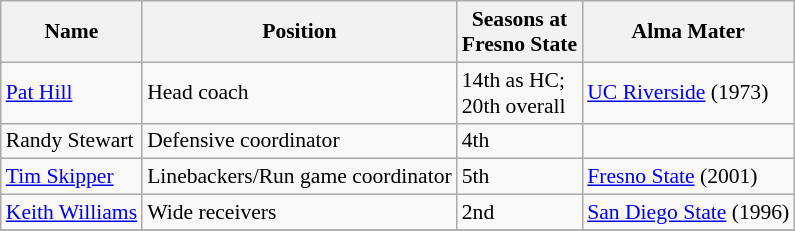<table class="wikitable" border="1" style="font-size:90%;">
<tr>
<th>Name</th>
<th>Position</th>
<th>Seasons at<br>Fresno State</th>
<th>Alma Mater</th>
</tr>
<tr>
<td><a href='#'>Pat Hill</a></td>
<td>Head coach</td>
<td>14th as HC;<br>20th overall</td>
<td><a href='#'>UC Riverside</a> (1973)</td>
</tr>
<tr>
<td>Randy Stewart</td>
<td>Defensive coordinator</td>
<td>4th</td>
<td></td>
</tr>
<tr>
<td><a href='#'>Tim Skipper</a></td>
<td>Linebackers/Run game coordinator</td>
<td>5th</td>
<td><a href='#'>Fresno State</a> (2001)</td>
</tr>
<tr>
<td><a href='#'>Keith Williams</a></td>
<td>Wide receivers</td>
<td>2nd</td>
<td><a href='#'>San Diego State</a> (1996)</td>
</tr>
<tr>
</tr>
</table>
